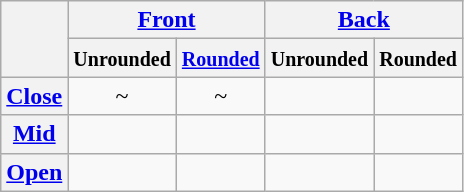<table class="wikitable" style="text-align:center;">
<tr>
<th rowspan="2"></th>
<th colspan="2"><a href='#'>Front</a></th>
<th colspan="2"><a href='#'>Back</a></th>
</tr>
<tr>
<th><small>Unrounded</small></th>
<th><small><a href='#'>Rounded</a></small></th>
<th><small>Unrounded</small></th>
<th><small>Rounded</small></th>
</tr>
<tr>
<th><a href='#'>Close</a></th>
<td>~</td>
<td>~</td>
<td></td>
<td></td>
</tr>
<tr>
<th><a href='#'>Mid</a></th>
<td></td>
<td></td>
<td></td>
<td></td>
</tr>
<tr>
<th><a href='#'>Open</a></th>
<td></td>
<td></td>
<td></td>
<td></td>
</tr>
</table>
